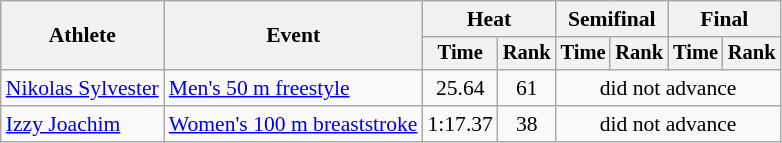<table class=wikitable style="font-size:90%">
<tr>
<th rowspan="2">Athlete</th>
<th rowspan="2">Event</th>
<th colspan="2">Heat</th>
<th colspan="2">Semifinal</th>
<th colspan="2">Final</th>
</tr>
<tr style="font-size:95%">
<th>Time</th>
<th>Rank</th>
<th>Time</th>
<th>Rank</th>
<th>Time</th>
<th>Rank</th>
</tr>
<tr align=center>
<td align=left><a href='#'>Nikolas Sylvester</a></td>
<td align=left><a href='#'>Men's 50 m freestyle</a></td>
<td>25.64</td>
<td>61</td>
<td colspan="4">did not advance</td>
</tr>
<tr align=center>
<td align=left><a href='#'>Izzy Joachim</a></td>
<td align=left><a href='#'>Women's 100 m breaststroke</a></td>
<td>1:17.37</td>
<td>38</td>
<td colspan="4">did not advance</td>
</tr>
</table>
